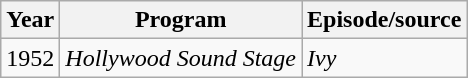<table class="wikitable">
<tr>
<th>Year</th>
<th>Program</th>
<th>Episode/source</th>
</tr>
<tr>
<td>1952</td>
<td><em>Hollywood Sound Stage</em></td>
<td><em>Ivy</em></td>
</tr>
</table>
